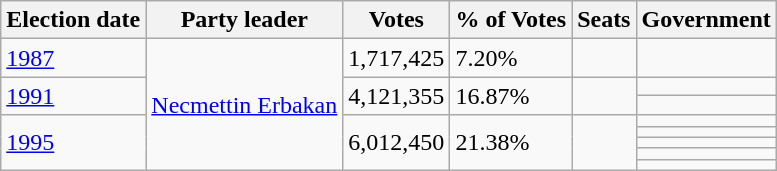<table class="wikitable">
<tr>
<th>Election date</th>
<th>Party leader</th>
<th>Votes</th>
<th>% of Votes</th>
<th>Seats</th>
<th>Government</th>
</tr>
<tr>
<td><a href='#'>1987</a></td>
<td rowspan="8"><a href='#'>Necmettin Erbakan</a></td>
<td>1,717,425</td>
<td>7.20%</td>
<td></td>
<td></td>
</tr>
<tr>
<td rowspan="2"><a href='#'>1991</a></td>
<td rowspan="2">4,121,355</td>
<td rowspan="2">16.87%</td>
<td rowspan="2"></td>
<td></td>
</tr>
<tr>
<td></td>
</tr>
<tr>
<td rowspan="5"><a href='#'>1995</a></td>
<td rowspan="5">6,012,450</td>
<td rowspan="5">21.38%</td>
<td rowspan="5"></td>
<td></td>
</tr>
<tr>
<td></td>
</tr>
<tr>
<td></td>
</tr>
<tr>
<td></td>
</tr>
<tr>
<td></td>
</tr>
</table>
